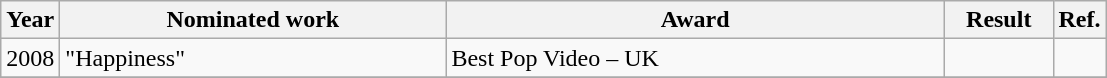<table class="wikitable">
<tr>
<th>Year</th>
<th width="250">Nominated work</th>
<th width="325">Award</th>
<th width="65">Result</th>
<th>Ref.</th>
</tr>
<tr>
<td align="center">2008</td>
<td>"Happiness"</td>
<td>Best Pop Video – UK</td>
<td></td>
<td align="center"></td>
</tr>
<tr>
</tr>
</table>
